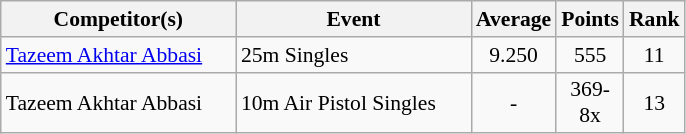<table class=wikitable style="font-size:90%">
<tr>
<th width=150>Competitor(s)</th>
<th width=150>Event</th>
<th width=25>Average</th>
<th width=25>Points</th>
<th width=25>Rank</th>
</tr>
<tr>
<td><a href='#'>Tazeem Akhtar Abbasi</a></td>
<td>25m Singles</td>
<td align="center">9.250</td>
<td align="center">555</td>
<td align="center">11</td>
</tr>
<tr>
<td>Tazeem Akhtar Abbasi</td>
<td>10m Air Pistol Singles</td>
<td align="center">-</td>
<td align="center">369-8x</td>
<td align="center">13</td>
</tr>
</table>
